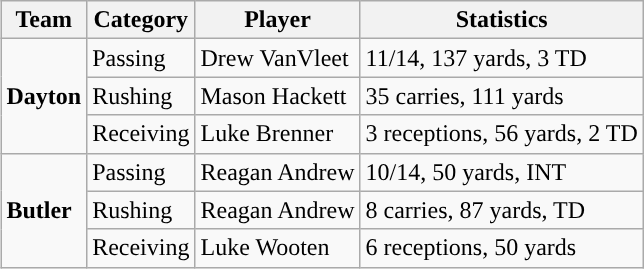<table class="wikitable" style="float: right;">
<tr>
<th>Team</th>
<th>Category</th>
<th>Player</th>
<th>Statistics</th>
</tr>
<tr>
<td rowspan=3><strong>Dayton</strong></td>
<td>Passing</td>
<td>Drew VanVleet</td>
<td>11/14, 137 yards, 3 TD</td>
</tr>
<tr>
<td>Rushing</td>
<td>Mason Hackett</td>
<td>35 carries, 111 yards</td>
</tr>
<tr>
<td>Receiving</td>
<td>Luke Brenner</td>
<td>3 receptions, 56 yards, 2 TD</td>
</tr>
<tr>
<td rowspan=3><strong>Butler</strong></td>
<td>Passing</td>
<td>Reagan Andrew</td>
<td>10/14, 50 yards, INT</td>
</tr>
<tr>
<td>Rushing</td>
<td>Reagan Andrew</td>
<td>8 carries, 87 yards, TD</td>
</tr>
<tr>
<td>Receiving</td>
<td>Luke Wooten</td>
<td>6 receptions, 50 yards</td>
</tr>
</table>
